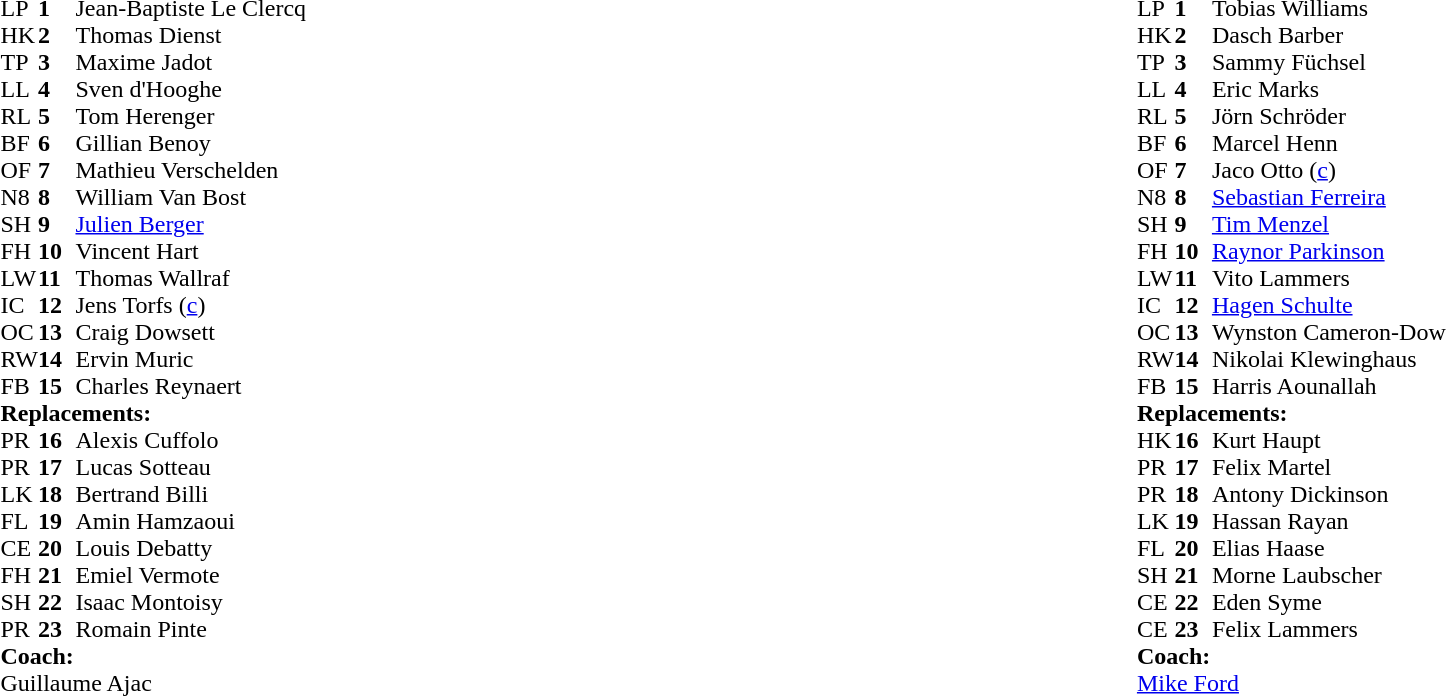<table style="width:100%">
<tr>
<td style="vertical-align:top;width:50%"><br><table cellspacing="0" cellpadding="0">
<tr>
<th width="25"></th>
<th width="25"></th>
</tr>
<tr>
<td>LP</td>
<td><strong>1</strong></td>
<td>Jean-Baptiste Le Clercq</td>
<td></td>
<td></td>
</tr>
<tr>
<td>HK</td>
<td><strong>2</strong></td>
<td>Thomas Dienst</td>
<td></td>
<td></td>
</tr>
<tr>
<td>TP</td>
<td><strong>3</strong></td>
<td>Maxime Jadot</td>
<td></td>
<td></td>
</tr>
<tr>
<td>LL</td>
<td><strong>4</strong></td>
<td>Sven d'Hooghe</td>
</tr>
<tr>
<td>RL</td>
<td><strong>5</strong></td>
<td>Tom Herenger</td>
<td></td>
<td></td>
</tr>
<tr>
<td>BF</td>
<td><strong>6</strong></td>
<td>Gillian Benoy</td>
</tr>
<tr>
<td>OF</td>
<td><strong>7</strong></td>
<td>Mathieu Verschelden</td>
<td></td>
<td></td>
</tr>
<tr>
<td>N8</td>
<td><strong>8</strong></td>
<td>William Van Bost</td>
</tr>
<tr>
<td>SH</td>
<td><strong>9</strong></td>
<td><a href='#'>Julien Berger</a></td>
<td></td>
<td></td>
</tr>
<tr>
<td>FH</td>
<td><strong>10</strong></td>
<td>Vincent Hart</td>
</tr>
<tr>
<td>LW</td>
<td><strong>11</strong></td>
<td>Thomas Wallraf</td>
</tr>
<tr>
<td>IC</td>
<td><strong>12</strong></td>
<td>Jens Torfs (<a href='#'>c</a>)</td>
</tr>
<tr>
<td>OC</td>
<td><strong>13</strong></td>
<td>Craig Dowsett</td>
</tr>
<tr>
<td>RW</td>
<td><strong>14</strong></td>
<td>Ervin Muric</td>
</tr>
<tr>
<td>FB</td>
<td><strong>15</strong></td>
<td>Charles Reynaert</td>
<td></td>
<td></td>
</tr>
<tr>
<td colspan="4"><strong>Replacements:</strong></td>
</tr>
<tr>
<td>PR</td>
<td><strong>16</strong></td>
<td>Alexis Cuffolo</td>
<td></td>
<td></td>
</tr>
<tr>
<td>PR</td>
<td><strong>17</strong></td>
<td>Lucas Sotteau</td>
<td></td>
<td></td>
</tr>
<tr>
<td>LK</td>
<td><strong>18</strong></td>
<td>Bertrand Billi</td>
<td></td>
<td></td>
</tr>
<tr>
<td>FL</td>
<td><strong>19</strong></td>
<td>Amin Hamzaoui</td>
<td></td>
<td></td>
</tr>
<tr>
<td>CE</td>
<td><strong>20</strong></td>
<td>Louis Debatty</td>
<td></td>
<td></td>
</tr>
<tr>
<td>FH</td>
<td><strong>21</strong></td>
<td>Emiel Vermote</td>
</tr>
<tr>
<td>SH</td>
<td><strong>22</strong></td>
<td>Isaac Montoisy</td>
<td></td>
<td></td>
</tr>
<tr>
<td>PR</td>
<td><strong>23</strong></td>
<td>Romain Pinte</td>
<td></td>
<td></td>
</tr>
<tr>
<td colspan="4"><strong>Coach:</strong></td>
</tr>
<tr>
<td colspan="4">Guillaume Ajac</td>
</tr>
</table>
</td>
<td style="vertical-align:top"></td>
<td style="vertical-align:top;width:40%"><br><table cellspacing="0" cellpadding="0">
<tr>
<th width="25"></th>
<th width="25"></th>
</tr>
<tr>
<td>LP</td>
<td><strong>1</strong></td>
<td>Tobias Williams</td>
</tr>
<tr>
<td>HK</td>
<td><strong>2</strong></td>
<td>Dasch Barber</td>
<td></td>
<td></td>
</tr>
<tr>
<td>TP</td>
<td><strong>3</strong></td>
<td>Sammy Füchsel</td>
<td></td>
<td></td>
</tr>
<tr>
<td>LL</td>
<td><strong>4</strong></td>
<td>Eric Marks</td>
</tr>
<tr>
<td>RL</td>
<td><strong>5</strong></td>
<td>Jörn Schröder</td>
<td></td>
<td></td>
</tr>
<tr>
<td>BF</td>
<td><strong>6</strong></td>
<td>Marcel Henn</td>
<td></td>
</tr>
<tr>
<td>OF</td>
<td><strong>7</strong></td>
<td>Jaco Otto (<a href='#'>c</a>)</td>
</tr>
<tr>
<td>N8</td>
<td><strong>8</strong></td>
<td><a href='#'>Sebastian Ferreira</a></td>
</tr>
<tr>
<td>SH</td>
<td><strong>9</strong></td>
<td><a href='#'>Tim Menzel</a></td>
<td></td>
<td></td>
</tr>
<tr>
<td>FH</td>
<td><strong>10</strong></td>
<td><a href='#'>Raynor Parkinson</a></td>
</tr>
<tr>
<td>LW</td>
<td><strong>11</strong></td>
<td>Vito Lammers</td>
<td></td>
<td></td>
</tr>
<tr>
<td>IC</td>
<td><strong>12</strong></td>
<td><a href='#'>Hagen Schulte</a></td>
</tr>
<tr>
<td>OC</td>
<td><strong>13</strong></td>
<td>Wynston Cameron-Dow</td>
<td></td>
<td></td>
</tr>
<tr>
<td>RW</td>
<td><strong>14</strong></td>
<td>Nikolai Klewinghaus</td>
</tr>
<tr>
<td>FB</td>
<td><strong>15</strong></td>
<td>Harris Aounallah</td>
</tr>
<tr>
<td colspan="4"><strong>Replacements:</strong></td>
</tr>
<tr>
<td>HK</td>
<td><strong>16</strong></td>
<td>Kurt Haupt</td>
<td></td>
<td></td>
</tr>
<tr>
<td>PR</td>
<td><strong>17</strong></td>
<td>Felix Martel</td>
</tr>
<tr>
<td>PR</td>
<td><strong>18</strong></td>
<td>Antony Dickinson</td>
<td></td>
<td></td>
</tr>
<tr>
<td>LK</td>
<td><strong>19</strong></td>
<td>Hassan Rayan</td>
<td></td>
<td></td>
</tr>
<tr>
<td>FL</td>
<td><strong>20</strong></td>
<td>Elias Haase</td>
</tr>
<tr>
<td>SH</td>
<td><strong>21</strong></td>
<td>Morne Laubscher</td>
<td></td>
<td></td>
</tr>
<tr>
<td>CE</td>
<td><strong>22</strong></td>
<td>Eden Syme</td>
<td></td>
<td></td>
</tr>
<tr>
<td>CE</td>
<td><strong>23</strong></td>
<td>Felix Lammers</td>
<td></td>
<td></td>
</tr>
<tr>
<td colspan="4"><strong>Coach:</strong></td>
</tr>
<tr>
<td colspan="4"><a href='#'>Mike Ford</a></td>
</tr>
</table>
</td>
</tr>
</table>
